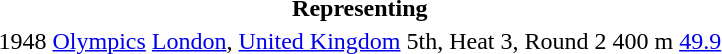<table>
<tr>
<th colspan="6">Representing </th>
</tr>
<tr>
<td>1948</td>
<td><a href='#'>Olympics</a></td>
<td><a href='#'>London</a>, <a href='#'>United Kingdom</a></td>
<td>5th, Heat 3, Round 2</td>
<td>400 m</td>
<td><a href='#'>49.9</a></td>
</tr>
</table>
